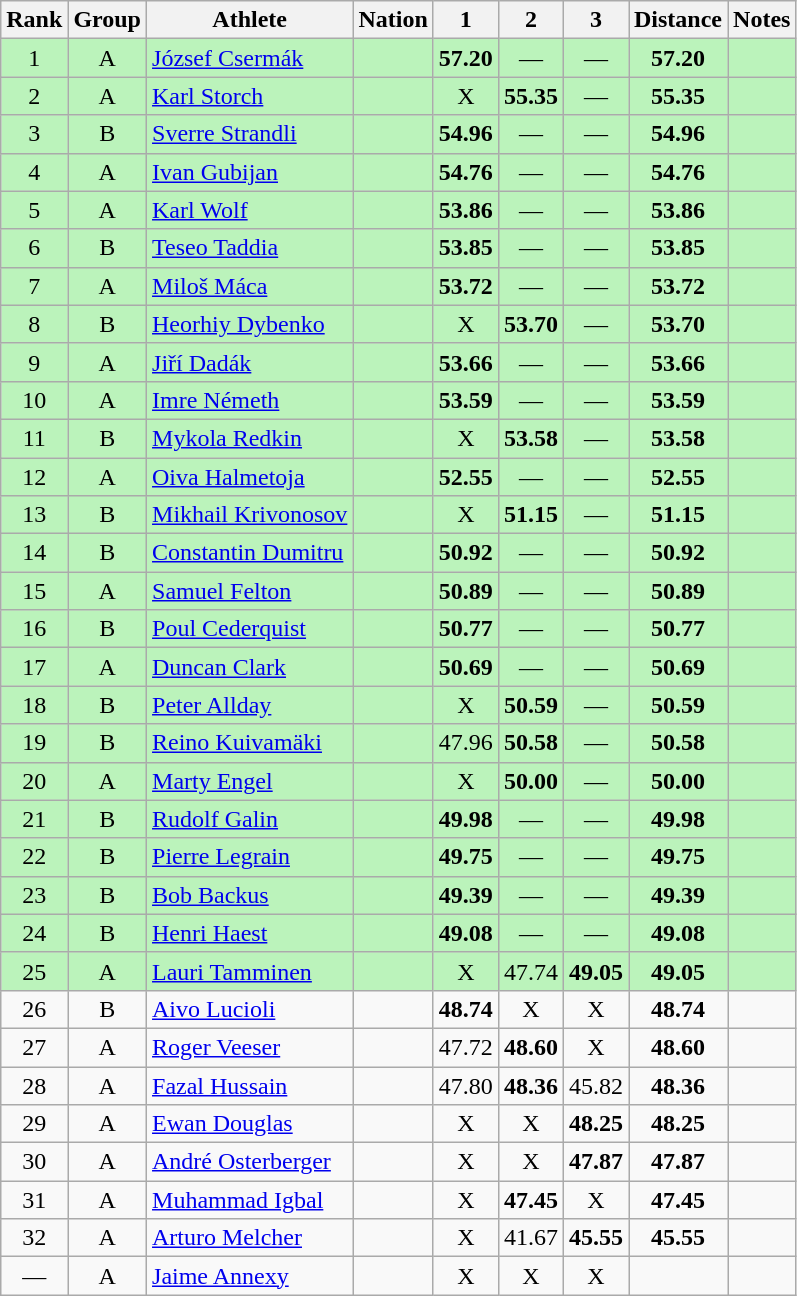<table class="wikitable sortable" style="text-align:center">
<tr>
<th>Rank</th>
<th>Group</th>
<th>Athlete</th>
<th>Nation</th>
<th>1</th>
<th>2</th>
<th>3</th>
<th>Distance</th>
<th>Notes</th>
</tr>
<tr bgcolor=bbf3bb>
<td>1</td>
<td>A</td>
<td align="left"><a href='#'>József Csermák</a></td>
<td align="left"></td>
<td><strong>57.20</strong> </td>
<td data-sort-value=49.00>—</td>
<td data-sort-value=49.00>—</td>
<td><strong>57.20</strong></td>
<td></td>
</tr>
<tr bgcolor=bbf3bb>
<td>2</td>
<td>A</td>
<td align="left"><a href='#'>Karl Storch</a></td>
<td align="left"></td>
<td data-sort-value=1.00>X</td>
<td><strong>55.35</strong></td>
<td data-sort-value=49.00>—</td>
<td><strong>55.35</strong></td>
<td></td>
</tr>
<tr bgcolor=bbf3bb>
<td>3</td>
<td>B</td>
<td align="left"><a href='#'>Sverre Strandli</a></td>
<td align="left"></td>
<td><strong>54.96</strong></td>
<td data-sort-value=49.00>—</td>
<td data-sort-value=49.00>—</td>
<td><strong>54.96</strong></td>
<td></td>
</tr>
<tr bgcolor=bbf3bb>
<td>4</td>
<td>A</td>
<td align="left"><a href='#'>Ivan Gubijan</a></td>
<td align=left></td>
<td><strong>54.76</strong></td>
<td data-sort-value=49.00>—</td>
<td data-sort-value=49.00>—</td>
<td><strong>54.76</strong></td>
<td></td>
</tr>
<tr bgcolor=bbf3bb>
<td>5</td>
<td>A</td>
<td align="left"><a href='#'>Karl Wolf</a></td>
<td align=left></td>
<td><strong>53.86</strong></td>
<td data-sort-value=49.00>—</td>
<td data-sort-value=49.00>—</td>
<td><strong>53.86</strong></td>
<td></td>
</tr>
<tr bgcolor=bbf3bb>
<td>6</td>
<td>B</td>
<td align="left"><a href='#'>Teseo Taddia</a></td>
<td align=left></td>
<td><strong>53.85</strong></td>
<td data-sort-value=49.00>—</td>
<td data-sort-value=49.00>—</td>
<td><strong>53.85</strong></td>
<td></td>
</tr>
<tr bgcolor=bbf3bb>
<td>7</td>
<td>A</td>
<td align="left"><a href='#'>Miloš Máca</a></td>
<td align=left></td>
<td><strong>53.72</strong></td>
<td data-sort-value=49.00>—</td>
<td data-sort-value=49.00>—</td>
<td><strong>53.72</strong></td>
<td></td>
</tr>
<tr bgcolor=bbf3bb>
<td>8</td>
<td>B</td>
<td align="left"><a href='#'>Heorhiy Dybenko</a></td>
<td align=left></td>
<td data-sort-value=1.00>X</td>
<td><strong>53.70</strong></td>
<td data-sort-value=49.00>—</td>
<td><strong>53.70</strong></td>
<td></td>
</tr>
<tr bgcolor=bbf3bb>
<td>9</td>
<td>A</td>
<td align="left"><a href='#'>Jiří Dadák</a></td>
<td align=left></td>
<td><strong>53.66</strong></td>
<td data-sort-value=49.00>—</td>
<td data-sort-value=49.00>—</td>
<td><strong>53.66</strong></td>
<td></td>
</tr>
<tr bgcolor=bbf3bb>
<td>10</td>
<td>A</td>
<td align="left"><a href='#'>Imre Németh</a></td>
<td align=left></td>
<td><strong>53.59</strong></td>
<td data-sort-value=49.00>—</td>
<td data-sort-value=49.00>—</td>
<td><strong>53.59</strong></td>
<td></td>
</tr>
<tr bgcolor=bbf3bb>
<td>11</td>
<td>B</td>
<td align="left"><a href='#'>Mykola Redkin</a></td>
<td align=left></td>
<td data-sort-value=1.00>X</td>
<td><strong>53.58</strong></td>
<td data-sort-value=49.00>—</td>
<td><strong>53.58</strong></td>
<td></td>
</tr>
<tr bgcolor=bbf3bb>
<td>12</td>
<td>A</td>
<td align="left"><a href='#'>Oiva Halmetoja</a></td>
<td align=left></td>
<td><strong>52.55</strong></td>
<td data-sort-value=49.00>—</td>
<td data-sort-value=49.00>—</td>
<td><strong>52.55</strong></td>
<td></td>
</tr>
<tr bgcolor=bbf3bb>
<td>13</td>
<td>B</td>
<td align="left"><a href='#'>Mikhail Krivonosov</a></td>
<td align=left></td>
<td data-sort-value=1.00>X</td>
<td><strong>51.15</strong></td>
<td data-sort-value=49.00>—</td>
<td><strong>51.15</strong></td>
<td></td>
</tr>
<tr bgcolor=bbf3bb>
<td>14</td>
<td>B</td>
<td align="left"><a href='#'>Constantin Dumitru</a></td>
<td align=left></td>
<td><strong>50.92</strong></td>
<td data-sort-value=49.00>—</td>
<td data-sort-value=49.00>—</td>
<td><strong>50.92</strong></td>
<td></td>
</tr>
<tr bgcolor=bbf3bb>
<td>15</td>
<td>A</td>
<td align="left"><a href='#'>Samuel Felton</a></td>
<td align=left></td>
<td><strong>50.89</strong></td>
<td data-sort-value=49.00>—</td>
<td data-sort-value=49.00>—</td>
<td><strong>50.89</strong></td>
<td></td>
</tr>
<tr bgcolor=bbf3bb>
<td>16</td>
<td>B</td>
<td align="left"><a href='#'>Poul Cederquist</a></td>
<td align=left></td>
<td><strong>50.77</strong></td>
<td data-sort-value=49.00>—</td>
<td data-sort-value=49.00>—</td>
<td><strong>50.77</strong></td>
<td></td>
</tr>
<tr bgcolor=bbf3bb>
<td>17</td>
<td>A</td>
<td align="left"><a href='#'>Duncan Clark</a></td>
<td align=left></td>
<td><strong>50.69</strong></td>
<td data-sort-value=49.00>—</td>
<td data-sort-value=49.00>—</td>
<td><strong>50.69</strong></td>
<td></td>
</tr>
<tr bgcolor=bbf3bb>
<td>18</td>
<td>B</td>
<td align="left"><a href='#'>Peter Allday</a></td>
<td align=left></td>
<td data-sort-value=1.00>X</td>
<td><strong>50.59</strong></td>
<td data-sort-value=49.00>—</td>
<td><strong>50.59</strong></td>
<td></td>
</tr>
<tr bgcolor=bbf3bb>
<td>19</td>
<td>B</td>
<td align="left"><a href='#'>Reino Kuivamäki</a></td>
<td align=left></td>
<td>47.96</td>
<td><strong>50.58</strong></td>
<td data-sort-value=49.00>—</td>
<td><strong>50.58</strong></td>
<td></td>
</tr>
<tr bgcolor=bbf3bb>
<td>20</td>
<td>A</td>
<td align="left"><a href='#'>Marty Engel</a></td>
<td align=left></td>
<td data-sort-value=1.00>X</td>
<td><strong>50.00</strong></td>
<td data-sort-value=49.00>—</td>
<td><strong>50.00</strong></td>
<td></td>
</tr>
<tr bgcolor=bbf3bb>
<td>21</td>
<td>B</td>
<td align="left"><a href='#'>Rudolf Galin</a></td>
<td align=left></td>
<td><strong>49.98</strong></td>
<td data-sort-value=49.00>—</td>
<td data-sort-value=49.00>—</td>
<td><strong>49.98</strong></td>
<td></td>
</tr>
<tr bgcolor=bbf3bb>
<td>22</td>
<td>B</td>
<td align="left"><a href='#'>Pierre Legrain</a></td>
<td align=left></td>
<td><strong>49.75</strong></td>
<td data-sort-value=49.00>—</td>
<td data-sort-value=49.00>—</td>
<td><strong>49.75</strong></td>
<td></td>
</tr>
<tr bgcolor=bbf3bb>
<td>23</td>
<td>B</td>
<td align="left"><a href='#'>Bob Backus</a></td>
<td align=left></td>
<td><strong>49.39</strong></td>
<td data-sort-value=49.00>—</td>
<td data-sort-value=49.00>—</td>
<td><strong>49.39</strong></td>
<td></td>
</tr>
<tr bgcolor=bbf3bb>
<td>24</td>
<td>B</td>
<td align="left"><a href='#'>Henri Haest</a></td>
<td align=left></td>
<td><strong>49.08</strong></td>
<td data-sort-value=49.00>—</td>
<td data-sort-value=49.00>—</td>
<td><strong>49.08</strong></td>
<td></td>
</tr>
<tr bgcolor=bbf3bb>
<td>25</td>
<td>A</td>
<td align="left"><a href='#'>Lauri Tamminen</a></td>
<td align=left></td>
<td data-sort-value=1.00>X</td>
<td>47.74</td>
<td><strong>49.05</strong></td>
<td><strong>49.05</strong></td>
<td></td>
</tr>
<tr>
<td>26</td>
<td>B</td>
<td align="left"><a href='#'>Aivo Lucioli</a></td>
<td align=left></td>
<td><strong>48.74</strong></td>
<td data-sort-value=1.00>X</td>
<td data-sort-value=1.00>X</td>
<td><strong>48.74</strong></td>
<td></td>
</tr>
<tr>
<td>27</td>
<td>A</td>
<td align="left"><a href='#'>Roger Veeser</a></td>
<td align=left></td>
<td>47.72</td>
<td><strong>48.60</strong></td>
<td data-sort-value=1.00>X</td>
<td><strong>48.60</strong></td>
<td></td>
</tr>
<tr>
<td>28</td>
<td>A</td>
<td align="left"><a href='#'>Fazal Hussain</a></td>
<td align=left></td>
<td>47.80</td>
<td><strong>48.36</strong></td>
<td>45.82</td>
<td><strong>48.36</strong></td>
<td></td>
</tr>
<tr>
<td>29</td>
<td>A</td>
<td align="left"><a href='#'>Ewan Douglas</a></td>
<td align=left></td>
<td data-sort-value=1.00>X</td>
<td data-sort-value=1.00>X</td>
<td><strong>48.25</strong></td>
<td><strong>48.25</strong></td>
<td></td>
</tr>
<tr>
<td>30</td>
<td>A</td>
<td align="left"><a href='#'>André Osterberger</a></td>
<td align=left></td>
<td data-sort-value=1.00>X</td>
<td data-sort-value=1.00>X</td>
<td><strong>47.87</strong></td>
<td><strong>47.87</strong></td>
<td></td>
</tr>
<tr>
<td>31</td>
<td>A</td>
<td align="left"><a href='#'>Muhammad Igbal</a></td>
<td align=left></td>
<td data-sort-value=1.00>X</td>
<td><strong>47.45</strong></td>
<td data-sort-value=1.00>X</td>
<td><strong>47.45</strong></td>
<td></td>
</tr>
<tr>
<td>32</td>
<td>A</td>
<td align="left"><a href='#'>Arturo Melcher</a></td>
<td align=left></td>
<td data-sort-value=1.00>X</td>
<td>41.67</td>
<td><strong>45.55</strong></td>
<td><strong>45.55</strong></td>
<td></td>
</tr>
<tr>
<td data-sort-value=33>—</td>
<td>A</td>
<td align="left"><a href='#'>Jaime Annexy</a></td>
<td align=left></td>
<td data-sort-value=1.00>X</td>
<td data-sort-value=1.00>X</td>
<td data-sort-value=1.00>X</td>
<td data-sort-value=1.00></td>
<td></td>
</tr>
</table>
